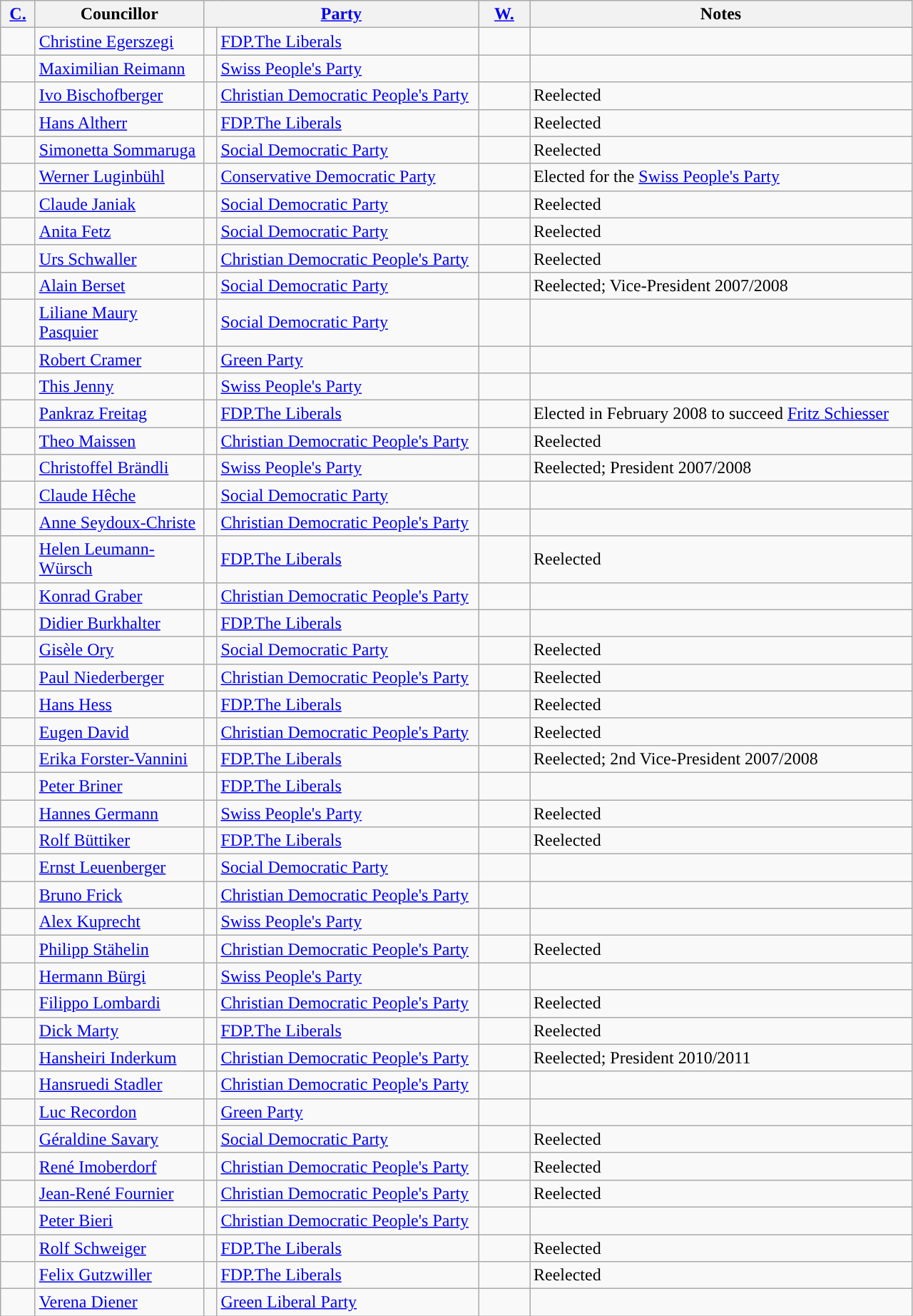<table class="wikitable sortable">
<tr>
<th width=25px><a href='#'>C.</a></th>
<th width=150px>Councillor</th>
<th colspan=2 width=250px><a href='#'>Party</a></th>
<th width=40px><a href='#'>W.</a></th>
<th width=350px>Notes</th>
</tr>
<tr>
<td></td>
<td><a href='#'>Christine Egerszegi</a></td>
<td width=5px style="background-color: "></td>
<td><a href='#'>FDP.The Liberals</a></td>
<td></td>
<td></td>
</tr>
<tr>
<td></td>
<td><a href='#'>Maximilian Reimann</a></td>
<td style="background-color: "></td>
<td><a href='#'>Swiss People's Party</a></td>
<td></td>
<td></td>
</tr>
<tr>
<td></td>
<td><a href='#'>Ivo Bischofberger</a></td>
<td style="background-color: "></td>
<td><a href='#'>Christian Democratic People's Party</a></td>
<td></td>
<td>Reelected</td>
</tr>
<tr>
<td></td>
<td><a href='#'>Hans Altherr</a></td>
<td style="background-color: "></td>
<td><a href='#'>FDP.The Liberals</a></td>
<td></td>
<td>Reelected</td>
</tr>
<tr>
<td></td>
<td><a href='#'>Simonetta Sommaruga</a></td>
<td style="background-color: "></td>
<td><a href='#'>Social Democratic Party</a></td>
<td></td>
<td>Reelected</td>
</tr>
<tr>
<td></td>
<td><a href='#'>Werner Luginbühl</a></td>
<td style="background-color: "></td>
<td><a href='#'>Conservative Democratic Party</a></td>
<td></td>
<td>Elected for the <a href='#'>Swiss People's Party</a></td>
</tr>
<tr>
<td></td>
<td><a href='#'>Claude Janiak</a></td>
<td style="background-color: "></td>
<td><a href='#'>Social Democratic Party</a></td>
<td></td>
<td>Reelected</td>
</tr>
<tr>
<td></td>
<td><a href='#'>Anita Fetz</a></td>
<td style="background-color: "></td>
<td><a href='#'>Social Democratic Party</a></td>
<td></td>
<td>Reelected</td>
</tr>
<tr>
<td></td>
<td><a href='#'>Urs Schwaller</a></td>
<td style="background-color: "></td>
<td><a href='#'>Christian Democratic People's Party</a></td>
<td></td>
<td>Reelected</td>
</tr>
<tr>
<td></td>
<td><a href='#'>Alain Berset</a></td>
<td style="background-color: "></td>
<td><a href='#'>Social Democratic Party</a></td>
<td></td>
<td>Reelected; Vice-President 2007/2008</td>
</tr>
<tr>
<td></td>
<td><a href='#'>Liliane Maury Pasquier</a></td>
<td style="background-color: "></td>
<td><a href='#'>Social Democratic Party</a></td>
<td></td>
<td></td>
</tr>
<tr>
<td></td>
<td><a href='#'>Robert Cramer</a></td>
<td style="background-color: "></td>
<td><a href='#'>Green Party</a></td>
<td></td>
<td></td>
</tr>
<tr>
<td></td>
<td><a href='#'>This Jenny</a></td>
<td style="background-color: "></td>
<td><a href='#'>Swiss People's Party</a></td>
<td></td>
<td></td>
</tr>
<tr>
<td></td>
<td><a href='#'>Pankraz Freitag</a></td>
<td style="background-color: "></td>
<td><a href='#'>FDP.The Liberals</a></td>
<td></td>
<td>Elected in February 2008 to succeed <a href='#'>Fritz Schiesser</a></td>
</tr>
<tr>
<td></td>
<td><a href='#'>Theo Maissen</a></td>
<td style="background-color: "></td>
<td><a href='#'>Christian Democratic People's Party</a></td>
<td></td>
<td>Reelected</td>
</tr>
<tr>
<td></td>
<td><a href='#'>Christoffel Brändli</a></td>
<td style="background-color: "></td>
<td><a href='#'>Swiss People's Party</a></td>
<td></td>
<td>Reelected; President 2007/2008</td>
</tr>
<tr>
<td></td>
<td><a href='#'>Claude Hêche</a></td>
<td style="background-color: "></td>
<td><a href='#'>Social Democratic Party</a></td>
<td></td>
<td></td>
</tr>
<tr>
<td></td>
<td><a href='#'>Anne Seydoux-Christe</a></td>
<td style="background-color: "></td>
<td><a href='#'>Christian Democratic People's Party</a></td>
<td></td>
<td></td>
</tr>
<tr>
<td></td>
<td><a href='#'>Helen Leumann-Würsch</a></td>
<td style="background-color: "></td>
<td><a href='#'>FDP.The Liberals</a></td>
<td></td>
<td>Reelected</td>
</tr>
<tr>
<td></td>
<td><a href='#'>Konrad Graber</a></td>
<td style="background-color: "></td>
<td><a href='#'>Christian Democratic People's Party</a></td>
<td></td>
<td></td>
</tr>
<tr>
<td></td>
<td><a href='#'>Didier Burkhalter</a></td>
<td style="background-color: "></td>
<td><a href='#'>FDP.The Liberals</a></td>
<td></td>
<td></td>
</tr>
<tr>
<td></td>
<td><a href='#'>Gisèle Ory</a></td>
<td style="background-color: "></td>
<td><a href='#'>Social Democratic Party</a></td>
<td></td>
<td>Reelected</td>
</tr>
<tr>
<td></td>
<td><a href='#'>Paul Niederberger</a></td>
<td style="background-color: "></td>
<td><a href='#'>Christian Democratic People's Party</a></td>
<td></td>
<td>Reelected</td>
</tr>
<tr>
<td></td>
<td><a href='#'>Hans Hess</a></td>
<td style="background-color: "></td>
<td><a href='#'>FDP.The Liberals</a></td>
<td></td>
<td>Reelected</td>
</tr>
<tr>
<td></td>
<td><a href='#'>Eugen David</a></td>
<td style="background-color: "></td>
<td><a href='#'>Christian Democratic People's Party</a></td>
<td></td>
<td>Reelected</td>
</tr>
<tr>
<td></td>
<td><a href='#'>Erika Forster-Vannini</a></td>
<td style="background-color: "></td>
<td><a href='#'>FDP.The Liberals</a></td>
<td></td>
<td>Reelected; 2nd Vice-President 2007/2008</td>
</tr>
<tr>
<td></td>
<td><a href='#'>Peter Briner</a></td>
<td style="background-color: "></td>
<td><a href='#'>FDP.The Liberals</a></td>
<td></td>
<td></td>
</tr>
<tr>
<td></td>
<td><a href='#'>Hannes Germann</a></td>
<td style="background-color: "></td>
<td><a href='#'>Swiss People's Party</a></td>
<td></td>
<td>Reelected</td>
</tr>
<tr>
<td></td>
<td><a href='#'>Rolf Büttiker</a></td>
<td style="background-color: "></td>
<td><a href='#'>FDP.The Liberals</a></td>
<td></td>
<td>Reelected</td>
</tr>
<tr>
<td></td>
<td><a href='#'>Ernst Leuenberger</a></td>
<td style="background-color: "></td>
<td><a href='#'>Social Democratic Party</a></td>
<td></td>
<td></td>
</tr>
<tr>
<td></td>
<td><a href='#'>Bruno Frick</a></td>
<td style="background-color: "></td>
<td><a href='#'>Christian Democratic People's Party</a></td>
<td></td>
<td></td>
</tr>
<tr>
<td></td>
<td><a href='#'>Alex Kuprecht</a></td>
<td style="background-color: "></td>
<td><a href='#'>Swiss People's Party</a></td>
<td></td>
<td></td>
</tr>
<tr>
<td></td>
<td><a href='#'>Philipp Stähelin</a></td>
<td style="background-color: "></td>
<td><a href='#'>Christian Democratic People's Party</a></td>
<td></td>
<td>Reelected</td>
</tr>
<tr>
<td></td>
<td><a href='#'>Hermann Bürgi</a></td>
<td style="background-color: "></td>
<td><a href='#'>Swiss People's Party</a></td>
<td></td>
<td></td>
</tr>
<tr>
<td></td>
<td><a href='#'>Filippo Lombardi</a></td>
<td style="background-color: "></td>
<td><a href='#'>Christian Democratic People's Party</a></td>
<td></td>
<td>Reelected</td>
</tr>
<tr>
<td></td>
<td><a href='#'>Dick Marty</a></td>
<td style="background-color: "></td>
<td><a href='#'>FDP.The Liberals</a></td>
<td></td>
<td>Reelected</td>
</tr>
<tr>
<td></td>
<td><a href='#'>Hansheiri Inderkum</a></td>
<td style="background-color: "></td>
<td><a href='#'>Christian Democratic People's Party</a></td>
<td></td>
<td>Reelected; President 2010/2011</td>
</tr>
<tr>
<td></td>
<td><a href='#'>Hansruedi Stadler</a></td>
<td style="background-color: "></td>
<td><a href='#'>Christian Democratic People's Party</a></td>
<td></td>
<td></td>
</tr>
<tr>
<td></td>
<td><a href='#'>Luc Recordon</a></td>
<td style="background-color: "></td>
<td><a href='#'>Green Party</a></td>
<td></td>
<td></td>
</tr>
<tr>
<td></td>
<td><a href='#'>Géraldine Savary</a></td>
<td style="background-color: "></td>
<td><a href='#'>Social Democratic Party</a></td>
<td></td>
<td>Reelected</td>
</tr>
<tr>
<td></td>
<td><a href='#'>René Imoberdorf</a></td>
<td style="background-color: "></td>
<td><a href='#'>Christian Democratic People's Party</a></td>
<td></td>
<td>Reelected</td>
</tr>
<tr>
<td></td>
<td><a href='#'>Jean-René Fournier</a></td>
<td style="background-color: "></td>
<td><a href='#'>Christian Democratic People's Party</a></td>
<td></td>
<td>Reelected</td>
</tr>
<tr>
<td></td>
<td><a href='#'>Peter Bieri</a></td>
<td style="background-color: "></td>
<td><a href='#'>Christian Democratic People's Party</a></td>
<td></td>
<td></td>
</tr>
<tr>
<td></td>
<td><a href='#'>Rolf Schweiger</a></td>
<td style="background-color: "></td>
<td><a href='#'>FDP.The Liberals</a></td>
<td></td>
<td>Reelected</td>
</tr>
<tr>
<td></td>
<td><a href='#'>Felix Gutzwiller</a></td>
<td style="background-color: "></td>
<td><a href='#'>FDP.The Liberals</a></td>
<td></td>
<td>Reelected</td>
</tr>
<tr>
<td></td>
<td><a href='#'>Verena Diener</a></td>
<td style="background-color: "></td>
<td><a href='#'>Green Liberal Party</a></td>
<td></td>
<td></td>
</tr>
</table>
